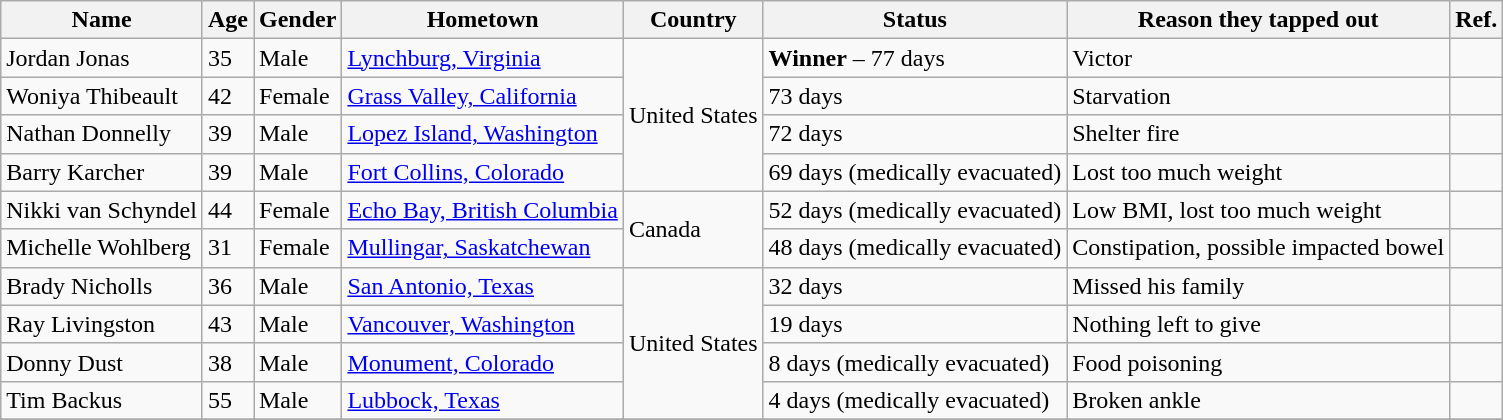<table class="wikitable sortable">
<tr>
<th>Name</th>
<th>Age</th>
<th>Gender</th>
<th>Hometown</th>
<th>Country</th>
<th>Status</th>
<th>Reason they tapped out</th>
<th>Ref.</th>
</tr>
<tr>
<td>Jordan Jonas</td>
<td>35</td>
<td>Male</td>
<td><a href='#'>Lynchburg, Virginia</a></td>
<td rowspan="4">United States</td>
<td><strong>Winner</strong> – 77 days</td>
<td>Victor</td>
<td></td>
</tr>
<tr>
<td>Woniya Thibeault</td>
<td>42</td>
<td>Female</td>
<td><a href='#'>Grass Valley, California</a></td>
<td>73 days</td>
<td>Starvation</td>
<td></td>
</tr>
<tr>
<td>Nathan Donnelly</td>
<td>39</td>
<td>Male</td>
<td><a href='#'>Lopez Island, Washington</a></td>
<td>72 days</td>
<td>Shelter fire</td>
<td></td>
</tr>
<tr>
<td>Barry Karcher</td>
<td>39</td>
<td>Male</td>
<td><a href='#'>Fort Collins, Colorado</a></td>
<td>69 days (medically evacuated)</td>
<td>Lost too much weight</td>
<td></td>
</tr>
<tr>
<td>Nikki van Schyndel</td>
<td>44</td>
<td>Female</td>
<td><a href='#'>Echo Bay, British Columbia</a></td>
<td rowspan="2">Canada</td>
<td>52 days (medically evacuated)</td>
<td>Low BMI, lost too much weight</td>
<td></td>
</tr>
<tr>
<td>Michelle Wohlberg</td>
<td>31</td>
<td>Female</td>
<td><a href='#'>Mullingar, Saskatchewan</a></td>
<td>48 days (medically evacuated)</td>
<td>Constipation, possible impacted bowel</td>
<td></td>
</tr>
<tr>
<td>Brady Nicholls</td>
<td>36</td>
<td>Male</td>
<td><a href='#'>San Antonio, Texas</a></td>
<td rowspan="4">United States</td>
<td>32 days</td>
<td>Missed his family</td>
<td></td>
</tr>
<tr>
<td>Ray Livingston</td>
<td>43</td>
<td>Male</td>
<td><a href='#'>Vancouver, Washington</a></td>
<td>19 days</td>
<td>Nothing left to give</td>
<td></td>
</tr>
<tr>
<td>Donny Dust</td>
<td>38</td>
<td>Male</td>
<td><a href='#'>Monument, Colorado</a></td>
<td>8 days (medically evacuated)</td>
<td>Food poisoning</td>
<td></td>
</tr>
<tr>
<td>Tim Backus</td>
<td>55</td>
<td>Male</td>
<td><a href='#'>Lubbock, Texas</a></td>
<td>4 days (medically evacuated)</td>
<td>Broken ankle</td>
<td></td>
</tr>
<tr>
</tr>
</table>
